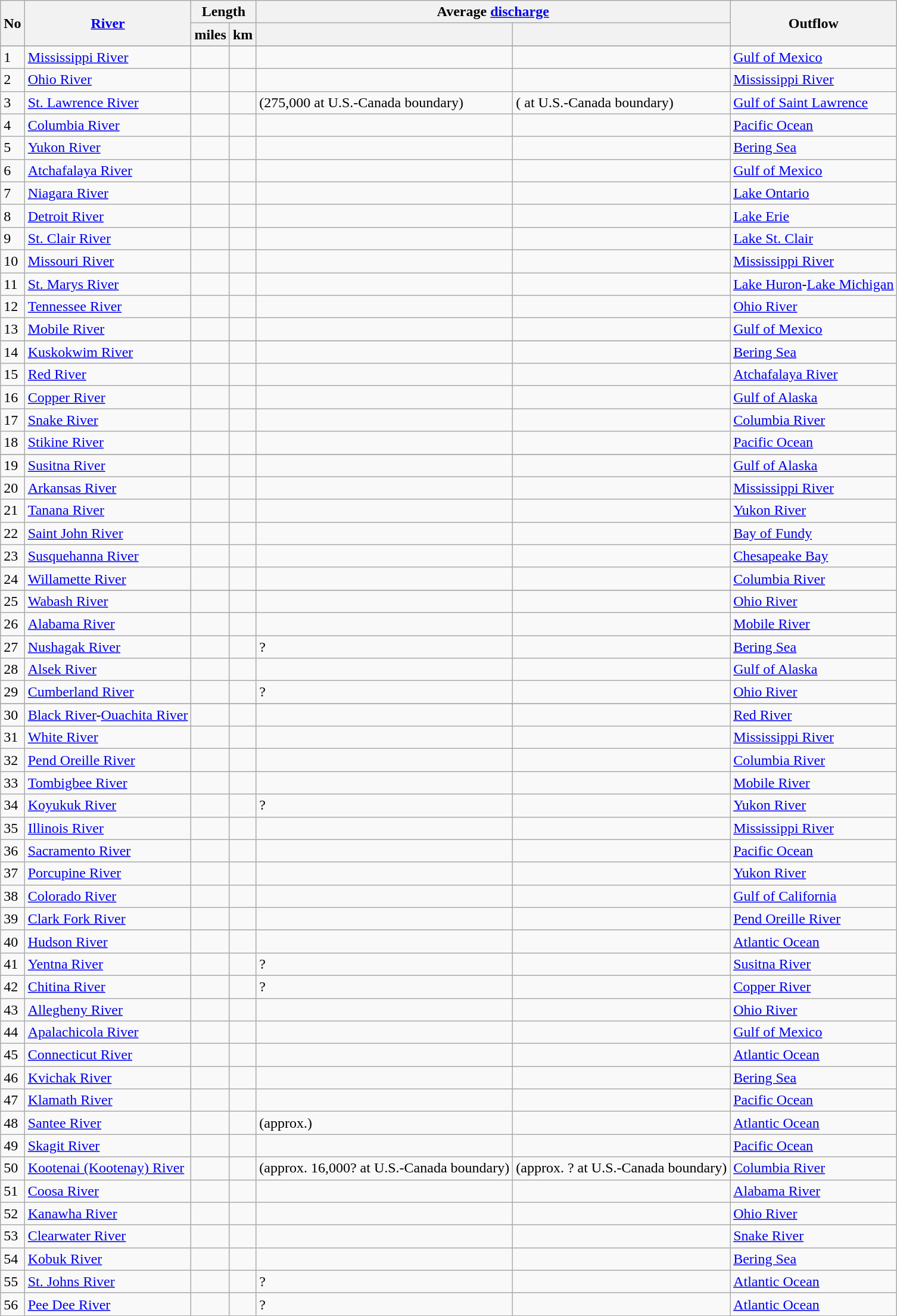<table class="wikitable sortable">
<tr>
<th rowspan="2">No</th>
<th rowspan="2"><a href='#'>River</a></th>
<th colspan="2">Length</th>
<th colspan="2">Average <a href='#'>discharge</a></th>
<th rowspan="2">Outflow</th>
</tr>
<tr>
<th>miles</th>
<th>km</th>
<th></th>
<th></th>
</tr>
<tr>
</tr>
<tr>
<td>1</td>
<td><a href='#'>Mississippi River</a></td>
<td></td>
<td></td>
<td></td>
<td></td>
<td><a href='#'>Gulf of Mexico</a></td>
</tr>
<tr>
<td>2</td>
<td><a href='#'>Ohio River</a></td>
<td></td>
<td></td>
<td></td>
<td></td>
<td><a href='#'>Mississippi River</a></td>
</tr>
<tr>
<td>3</td>
<td><a href='#'>St. Lawrence River</a></td>
<td></td>
<td></td>
<td> (275,000 at U.S.-Canada boundary)</td>
<td> ( at U.S.-Canada boundary)</td>
<td><a href='#'>Gulf of Saint Lawrence</a></td>
</tr>
<tr>
<td>4</td>
<td><a href='#'>Columbia River</a></td>
<td></td>
<td></td>
<td></td>
<td></td>
<td><a href='#'>Pacific Ocean</a></td>
</tr>
<tr>
<td>5</td>
<td><a href='#'>Yukon River</a></td>
<td></td>
<td></td>
<td></td>
<td></td>
<td><a href='#'>Bering Sea</a></td>
</tr>
<tr>
<td>6</td>
<td><a href='#'>Atchafalaya River</a></td>
<td></td>
<td></td>
<td></td>
<td></td>
<td><a href='#'>Gulf of Mexico</a></td>
</tr>
<tr>
<td>7</td>
<td><a href='#'>Niagara River</a></td>
<td></td>
<td></td>
<td></td>
<td></td>
<td><a href='#'>Lake Ontario</a></td>
</tr>
<tr>
<td>8</td>
<td><a href='#'>Detroit River</a></td>
<td></td>
<td></td>
<td></td>
<td></td>
<td><a href='#'>Lake Erie</a></td>
</tr>
<tr>
<td>9</td>
<td><a href='#'>St. Clair River</a></td>
<td></td>
<td></td>
<td></td>
<td></td>
<td><a href='#'>Lake St. Clair</a></td>
</tr>
<tr>
<td>10</td>
<td><a href='#'>Missouri River</a></td>
<td></td>
<td></td>
<td></td>
<td></td>
<td><a href='#'>Mississippi River</a></td>
</tr>
<tr>
<td>11</td>
<td><a href='#'>St. Marys River</a></td>
<td></td>
<td></td>
<td></td>
<td></td>
<td><a href='#'>Lake Huron</a>-<a href='#'>Lake Michigan</a></td>
</tr>
<tr>
<td>12</td>
<td><a href='#'>Tennessee River</a></td>
<td></td>
<td></td>
<td></td>
<td></td>
<td><a href='#'>Ohio River</a></td>
</tr>
<tr>
<td>13</td>
<td><a href='#'>Mobile River</a></td>
<td></td>
<td></td>
<td></td>
<td></td>
<td><a href='#'>Gulf of Mexico</a></td>
</tr>
<tr>
</tr>
<tr>
<td>14</td>
<td><a href='#'>Kuskokwim River</a></td>
<td></td>
<td></td>
<td></td>
<td></td>
<td><a href='#'>Bering Sea</a></td>
</tr>
<tr>
<td>15</td>
<td><a href='#'>Red River</a></td>
<td></td>
<td></td>
<td></td>
<td></td>
<td><a href='#'>Atchafalaya River</a></td>
</tr>
<tr>
<td>16</td>
<td><a href='#'>Copper River</a></td>
<td></td>
<td></td>
<td></td>
<td></td>
<td><a href='#'>Gulf of Alaska</a></td>
</tr>
<tr>
<td>17</td>
<td><a href='#'>Snake River</a></td>
<td></td>
<td></td>
<td></td>
<td></td>
<td><a href='#'>Columbia River</a></td>
</tr>
<tr>
<td>18</td>
<td><a href='#'>Stikine River</a></td>
<td></td>
<td></td>
<td></td>
<td></td>
<td><a href='#'>Pacific Ocean</a></td>
</tr>
<tr>
</tr>
<tr>
<td>19</td>
<td><a href='#'>Susitna River</a></td>
<td></td>
<td></td>
<td></td>
<td></td>
<td><a href='#'>Gulf of Alaska</a></td>
</tr>
<tr>
<td>20</td>
<td><a href='#'>Arkansas River</a></td>
<td></td>
<td></td>
<td></td>
<td></td>
<td><a href='#'>Mississippi River</a></td>
</tr>
<tr>
<td>21</td>
<td><a href='#'>Tanana River</a></td>
<td></td>
<td></td>
<td></td>
<td></td>
<td><a href='#'>Yukon River</a></td>
</tr>
<tr>
<td>22</td>
<td><a href='#'> Saint John River</a></td>
<td> </td>
<td> </td>
<td> </td>
<td></td>
<td><a href='#'>Bay of Fundy</a></td>
</tr>
<tr>
<td>23</td>
<td><a href='#'>Susquehanna River</a></td>
<td></td>
<td></td>
<td></td>
<td></td>
<td><a href='#'>Chesapeake Bay</a></td>
</tr>
<tr>
<td>24</td>
<td><a href='#'>Willamette River</a></td>
<td></td>
<td></td>
<td></td>
<td></td>
<td><a href='#'>Columbia River</a></td>
</tr>
<tr>
</tr>
<tr>
<td>25</td>
<td><a href='#'>Wabash River</a></td>
<td></td>
<td></td>
<td></td>
<td></td>
<td><a href='#'>Ohio River</a></td>
</tr>
<tr>
<td>26</td>
<td><a href='#'>Alabama River</a></td>
<td></td>
<td></td>
<td></td>
<td></td>
<td><a href='#'>Mobile River</a></td>
</tr>
<tr>
<td>27</td>
<td><a href='#'>Nushagak River</a></td>
<td></td>
<td></td>
<td>?</td>
<td></td>
<td><a href='#'>Bering Sea</a></td>
</tr>
<tr>
<td>28</td>
<td><a href='#'>Alsek River</a></td>
<td></td>
<td></td>
<td></td>
<td></td>
<td><a href='#'>Gulf of Alaska</a></td>
</tr>
<tr>
<td>29</td>
<td><a href='#'>Cumberland River</a></td>
<td></td>
<td></td>
<td>?</td>
<td></td>
<td><a href='#'>Ohio River</a></td>
</tr>
<tr>
</tr>
<tr>
<td>30</td>
<td><a href='#'>Black River</a>-<a href='#'>Ouachita River</a></td>
<td></td>
<td></td>
<td></td>
<td></td>
<td><a href='#'>Red River</a></td>
</tr>
<tr>
<td>31</td>
<td><a href='#'>White River</a></td>
<td></td>
<td></td>
<td></td>
<td></td>
<td><a href='#'>Mississippi River</a></td>
</tr>
<tr>
<td>32</td>
<td><a href='#'>Pend Oreille River</a></td>
<td></td>
<td></td>
<td></td>
<td></td>
<td><a href='#'>Columbia River</a></td>
</tr>
<tr>
<td>33</td>
<td><a href='#'>Tombigbee River</a></td>
<td></td>
<td></td>
<td></td>
<td></td>
<td><a href='#'>Mobile River</a></td>
</tr>
<tr>
<td>34</td>
<td><a href='#'>Koyukuk River</a></td>
<td></td>
<td></td>
<td>?</td>
<td></td>
<td><a href='#'>Yukon River</a></td>
</tr>
<tr>
<td>35</td>
<td><a href='#'>Illinois River</a></td>
<td></td>
<td></td>
<td></td>
<td></td>
<td><a href='#'>Mississippi River</a></td>
</tr>
<tr>
<td>36</td>
<td><a href='#'>Sacramento River</a></td>
<td></td>
<td></td>
<td></td>
<td></td>
<td><a href='#'>Pacific Ocean</a></td>
</tr>
<tr>
<td>37</td>
<td><a href='#'>Porcupine River</a></td>
<td></td>
<td></td>
<td></td>
<td></td>
<td><a href='#'>Yukon River</a></td>
</tr>
<tr>
<td>38</td>
<td><a href='#'>Colorado River</a></td>
<td></td>
<td></td>
<td></td>
<td></td>
<td><a href='#'>Gulf of California</a></td>
</tr>
<tr>
<td>39</td>
<td><a href='#'>Clark Fork River</a></td>
<td></td>
<td></td>
<td></td>
<td></td>
<td><a href='#'>Pend Oreille River</a></td>
</tr>
<tr>
<td>40</td>
<td><a href='#'>Hudson River</a></td>
<td></td>
<td></td>
<td></td>
<td></td>
<td><a href='#'>Atlantic Ocean</a></td>
</tr>
<tr>
<td>41</td>
<td><a href='#'>Yentna River</a></td>
<td></td>
<td></td>
<td>?</td>
<td></td>
<td><a href='#'>Susitna River</a></td>
</tr>
<tr>
<td>42</td>
<td><a href='#'>Chitina River</a></td>
<td></td>
<td></td>
<td>?</td>
<td></td>
<td><a href='#'>Copper River</a></td>
</tr>
<tr>
<td>43</td>
<td><a href='#'>Allegheny River</a></td>
<td></td>
<td></td>
<td></td>
<td></td>
<td><a href='#'>Ohio River</a></td>
</tr>
<tr>
<td>44</td>
<td><a href='#'>Apalachicola River</a></td>
<td></td>
<td></td>
<td></td>
<td></td>
<td><a href='#'>Gulf of Mexico</a></td>
</tr>
<tr>
<td>45</td>
<td><a href='#'>Connecticut River</a></td>
<td></td>
<td></td>
<td></td>
<td></td>
<td><a href='#'>Atlantic Ocean</a></td>
</tr>
<tr>
<td>46</td>
<td><a href='#'>Kvichak River</a></td>
<td></td>
<td></td>
<td></td>
<td></td>
<td><a href='#'>Bering Sea</a></td>
</tr>
<tr>
<td>47</td>
<td><a href='#'>Klamath River</a></td>
<td></td>
<td></td>
<td></td>
<td></td>
<td><a href='#'>Pacific Ocean</a></td>
</tr>
<tr>
<td>48</td>
<td><a href='#'>Santee River</a></td>
<td></td>
<td></td>
<td>(approx.)</td>
<td></td>
<td><a href='#'>Atlantic Ocean</a></td>
</tr>
<tr>
<td>49</td>
<td><a href='#'>Skagit River</a></td>
<td></td>
<td></td>
<td></td>
<td></td>
<td><a href='#'>Pacific Ocean</a></td>
</tr>
<tr>
<td>50</td>
<td><a href='#'>Kootenai (Kootenay) River</a></td>
<td></td>
<td></td>
<td> (approx. 16,000? at U.S.-Canada boundary)</td>
<td> (approx. ? at U.S.-Canada boundary)</td>
<td><a href='#'>Columbia River</a></td>
</tr>
<tr>
<td>51</td>
<td><a href='#'>Coosa River</a></td>
<td></td>
<td></td>
<td></td>
<td></td>
<td><a href='#'>Alabama River</a></td>
</tr>
<tr>
<td>52</td>
<td><a href='#'>Kanawha River</a></td>
<td></td>
<td></td>
<td></td>
<td></td>
<td><a href='#'>Ohio River</a></td>
</tr>
<tr>
<td>53</td>
<td><a href='#'>Clearwater River</a></td>
<td></td>
<td></td>
<td></td>
<td></td>
<td><a href='#'>Snake River</a></td>
</tr>
<tr>
<td>54</td>
<td><a href='#'>Kobuk River</a></td>
<td></td>
<td></td>
<td></td>
<td></td>
<td><a href='#'>Bering Sea</a></td>
</tr>
<tr>
<td>55</td>
<td><a href='#'>St. Johns River</a></td>
<td></td>
<td></td>
<td>?</td>
<td></td>
<td><a href='#'>Atlantic Ocean</a></td>
</tr>
<tr>
<td>56</td>
<td><a href='#'>Pee Dee River</a></td>
<td></td>
<td></td>
<td>?</td>
<td></td>
<td><a href='#'>Atlantic Ocean</a></td>
</tr>
<tr>
</tr>
</table>
